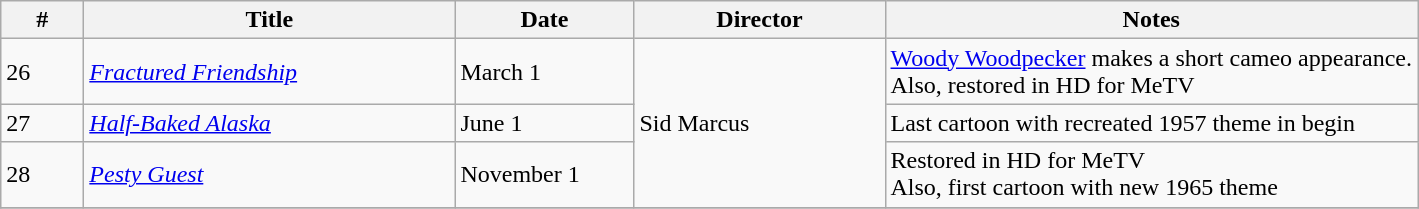<table class="wikitable">
<tr>
<th style="width:3em">#</th>
<th style="width:15em">Title</th>
<th style="width:7em">Date</th>
<th style="width:10em">Director</th>
<th>Notes</th>
</tr>
<tr>
<td>26</td>
<td><em><a href='#'>Fractured Friendship</a></em></td>
<td>March 1</td>
<td rowspan=3>Sid Marcus</td>
<td><a href='#'>Woody Woodpecker</a> makes a short cameo appearance.<br>Also, restored in HD for MeTV</td>
</tr>
<tr>
<td>27</td>
<td><em><a href='#'>Half-Baked Alaska</a></em></td>
<td>June 1</td>
<td>Last cartoon with recreated 1957 theme in begin</td>
</tr>
<tr>
<td>28</td>
<td><em><a href='#'>Pesty Guest</a></em></td>
<td>November 1</td>
<td>Restored in HD for MeTV<br>Also, first cartoon with new 1965 theme</td>
</tr>
<tr>
</tr>
</table>
